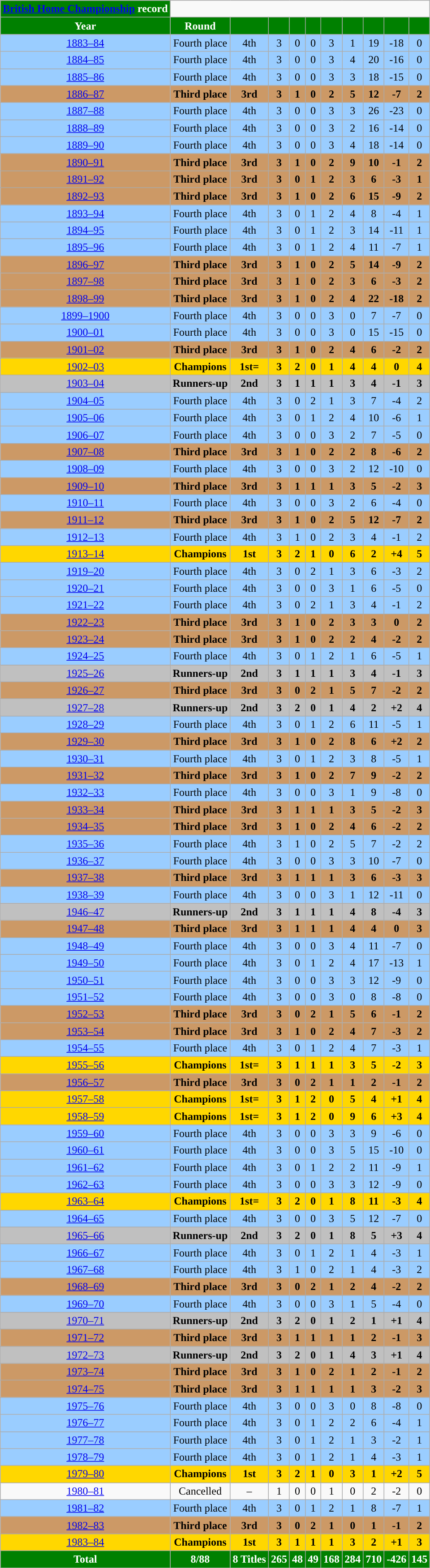<table class="wikitable" style="text-align:center;">
<tr>
<th style="background-color:#008000; color:white; "><a href='#'>British Home Championship</a> record</th>
</tr>
<tr>
<th style="background-color:#008000; color:white; ">Year</th>
<th style="background-color:#008000; color:white; ">Round</th>
<th style="background-color:#008000; color:white; "></th>
<th style="background-color:#008000; color:white; "></th>
<th style="background-color:#008000; color:white; "></th>
<th style="background-color:#008000; color:white; "></th>
<th style="background-color:#008000; color:white; "></th>
<th style="background-color:#008000; color:white; "></th>
<th style="background-color:#008000; color:white; "></th>
<th style="background-color:#008000; color:white; "></th>
<th style="background-color:#008000; color:white; "></th>
</tr>
<tr style="background-color:#9acdff;">
<td>    <a href='#'>1883–84</a></td>
<td>Fourth place</td>
<td>4th</td>
<td>3</td>
<td>0</td>
<td>0</td>
<td>3</td>
<td>1</td>
<td>19</td>
<td>-18</td>
<td>0</td>
</tr>
<tr style="background-color:#9acdff;">
<td>    <a href='#'>1884–85</a></td>
<td>Fourth place</td>
<td>4th</td>
<td>3</td>
<td>0</td>
<td>0</td>
<td>3</td>
<td>4</td>
<td>20</td>
<td>-16</td>
<td>0</td>
</tr>
<tr style="background-color:#9acdff;">
<td>    <a href='#'>1885–86</a></td>
<td>Fourth place</td>
<td>4th</td>
<td>3</td>
<td>0</td>
<td>0</td>
<td>3</td>
<td>3</td>
<td>18</td>
<td>-15</td>
<td>0</td>
</tr>
<tr style="background-color:#cc9966;">
<td>    <a href='#'>1886–87</a></td>
<td><strong>Third place</strong></td>
<td><strong>3rd</strong></td>
<td><strong>3</strong></td>
<td><strong>1</strong></td>
<td><strong>0</strong></td>
<td><strong>2</strong></td>
<td><strong>5</strong></td>
<td><strong>12</strong></td>
<td><strong>-7</strong></td>
<td><strong>2</strong></td>
</tr>
<tr style="background-color:#9acdff;">
<td>    <a href='#'>1887–88</a></td>
<td>Fourth place</td>
<td>4th</td>
<td>3</td>
<td>0</td>
<td>0</td>
<td>3</td>
<td>3</td>
<td>26</td>
<td>-23</td>
<td>0</td>
</tr>
<tr style="background-color:#9acdff;">
<td>    <a href='#'>1888–89</a></td>
<td>Fourth place</td>
<td>4th</td>
<td>3</td>
<td>0</td>
<td>0</td>
<td>3</td>
<td>2</td>
<td>16</td>
<td>-14</td>
<td>0</td>
</tr>
<tr style="background-color:#9acdff;">
<td>    <a href='#'>1889–90</a></td>
<td>Fourth place</td>
<td>4th</td>
<td>3</td>
<td>0</td>
<td>0</td>
<td>3</td>
<td>4</td>
<td>18</td>
<td>-14</td>
<td>0</td>
</tr>
<tr style="background-color:#cc9966;">
<td>    <a href='#'>1890–91</a></td>
<td><strong>Third place</strong></td>
<td><strong>3rd</strong></td>
<td><strong>3</strong></td>
<td><strong>1</strong></td>
<td><strong>0</strong></td>
<td><strong>2</strong></td>
<td><strong>9</strong></td>
<td><strong>10</strong></td>
<td><strong>-1</strong></td>
<td><strong>2</strong></td>
</tr>
<tr style="background-color:#cc9966;">
<td>    <a href='#'>1891–92</a></td>
<td><strong>Third place</strong></td>
<td><strong>3rd</strong></td>
<td><strong>3</strong></td>
<td><strong>0</strong></td>
<td><strong>1</strong></td>
<td><strong>2</strong></td>
<td><strong>3</strong></td>
<td><strong>6</strong></td>
<td><strong>-3</strong></td>
<td><strong>1</strong></td>
</tr>
<tr style="background-color:#cc9966;">
<td>    <a href='#'>1892–93</a></td>
<td><strong>Third place</strong></td>
<td><strong>3rd</strong></td>
<td><strong>3</strong></td>
<td><strong>1</strong></td>
<td><strong>0</strong></td>
<td><strong>2</strong></td>
<td><strong>6</strong></td>
<td><strong>15</strong></td>
<td><strong>-9</strong></td>
<td><strong>2</strong></td>
</tr>
<tr style="background-color:#9acdff;">
<td>    <a href='#'>1893–94</a></td>
<td>Fourth place</td>
<td>4th</td>
<td>3</td>
<td>0</td>
<td>1</td>
<td>2</td>
<td>4</td>
<td>8</td>
<td>-4</td>
<td>1</td>
</tr>
<tr style="background-color:#9acdff;">
<td>    <a href='#'>1894–95</a></td>
<td>Fourth place</td>
<td>4th</td>
<td>3</td>
<td>0</td>
<td>1</td>
<td>2</td>
<td>3</td>
<td>14</td>
<td>-11</td>
<td>1</td>
</tr>
<tr style="background-color:#9acdff;">
<td>    <a href='#'>1895–96</a></td>
<td>Fourth place</td>
<td>4th</td>
<td>3</td>
<td>0</td>
<td>1</td>
<td>2</td>
<td>4</td>
<td>11</td>
<td>-7</td>
<td>1</td>
</tr>
<tr style="background-color:#cc9966;">
<td>    <a href='#'>1896–97</a></td>
<td><strong>Third place</strong></td>
<td><strong>3rd</strong></td>
<td><strong>3</strong></td>
<td><strong>1</strong></td>
<td><strong>0</strong></td>
<td><strong>2</strong></td>
<td><strong>5</strong></td>
<td><strong>14</strong></td>
<td><strong>-9</strong></td>
<td><strong>2</strong></td>
</tr>
<tr style="background-color:#cc9966;">
<td>    <a href='#'>1897–98</a></td>
<td><strong>Third place</strong></td>
<td><strong>3rd</strong></td>
<td><strong>3</strong></td>
<td><strong>1</strong></td>
<td><strong>0</strong></td>
<td><strong>2</strong></td>
<td><strong>3</strong></td>
<td><strong>6</strong></td>
<td><strong>-3</strong></td>
<td><strong>2</strong></td>
</tr>
<tr style="background-color:#cc9966;">
<td>    <a href='#'>1898–99</a></td>
<td><strong>Third place</strong></td>
<td><strong>3rd</strong></td>
<td><strong>3</strong></td>
<td><strong>1</strong></td>
<td><strong>0</strong></td>
<td><strong>2</strong></td>
<td><strong>4</strong></td>
<td><strong>22</strong></td>
<td><strong>-18</strong></td>
<td><strong>2</strong></td>
</tr>
<tr style="background-color:#9acdff;">
<td>    <a href='#'>1899–1900</a></td>
<td>Fourth place</td>
<td>4th</td>
<td>3</td>
<td>0</td>
<td>0</td>
<td>3</td>
<td>0</td>
<td>7</td>
<td>-7</td>
<td>0</td>
</tr>
<tr style="background-color:#9acdff;">
<td>    <a href='#'>1900–01</a></td>
<td>Fourth place</td>
<td>4th</td>
<td>3</td>
<td>0</td>
<td>0</td>
<td>3</td>
<td>0</td>
<td>15</td>
<td>-15</td>
<td>0</td>
</tr>
<tr style="background-color:#cc9966;">
<td>    <a href='#'>1901–02</a></td>
<td><strong>Third place</strong></td>
<td><strong>3rd</strong></td>
<td><strong>3</strong></td>
<td><strong>1</strong></td>
<td><strong>0</strong></td>
<td><strong>2</strong></td>
<td><strong>4</strong></td>
<td><strong>6</strong></td>
<td><strong>-2</strong></td>
<td><strong>2</strong></td>
</tr>
<tr style="background-color:gold;">
<td>    <a href='#'>1902–03</a></td>
<td><strong>Champions</strong></td>
<td><strong>1st=</strong></td>
<td><strong>3</strong></td>
<td><strong>2</strong></td>
<td><strong>0</strong></td>
<td><strong>1</strong></td>
<td><strong>4</strong></td>
<td><strong>4</strong></td>
<td><strong>0</strong></td>
<td><strong>4</strong></td>
</tr>
<tr style="background-color:silver;">
<td>    <a href='#'>1903–04</a></td>
<td><strong>Runners-up</strong></td>
<td><strong>2nd</strong></td>
<td><strong>3</strong></td>
<td><strong>1</strong></td>
<td><strong>1</strong></td>
<td><strong>1</strong></td>
<td><strong>3</strong></td>
<td><strong>4</strong></td>
<td><strong>-1</strong></td>
<td><strong>3</strong></td>
</tr>
<tr style="background-color:#9acdff;">
<td>    <a href='#'>1904–05</a></td>
<td>Fourth place</td>
<td>4th</td>
<td>3</td>
<td>0</td>
<td>2</td>
<td>1</td>
<td>3</td>
<td>7</td>
<td>-4</td>
<td>2</td>
</tr>
<tr style="background-color:#9acdff;">
<td>    <a href='#'>1905–06</a></td>
<td>Fourth place</td>
<td>4th</td>
<td>3</td>
<td>0</td>
<td>1</td>
<td>2</td>
<td>4</td>
<td>10</td>
<td>-6</td>
<td>1</td>
</tr>
<tr style="background-color:#9acdff;">
<td>    <a href='#'>1906–07</a></td>
<td>Fourth place</td>
<td>4th</td>
<td>3</td>
<td>0</td>
<td>0</td>
<td>3</td>
<td>2</td>
<td>7</td>
<td>-5</td>
<td>0</td>
</tr>
<tr style="background-color:#cc9966;">
<td>    <a href='#'>1907–08</a></td>
<td><strong>Third place</strong></td>
<td><strong>3rd</strong></td>
<td><strong>3</strong></td>
<td><strong>1</strong></td>
<td><strong>0</strong></td>
<td><strong>2</strong></td>
<td><strong>2</strong></td>
<td><strong>8</strong></td>
<td><strong>-6</strong></td>
<td><strong>2</strong></td>
</tr>
<tr style="background-color:#9acdff;">
<td>    <a href='#'>1908–09</a></td>
<td>Fourth place</td>
<td>4th</td>
<td>3</td>
<td>0</td>
<td>0</td>
<td>3</td>
<td>2</td>
<td>12</td>
<td>-10</td>
<td>0</td>
</tr>
<tr style="background-color:#cc9966;">
<td>    <a href='#'>1909–10</a></td>
<td><strong>Third place</strong></td>
<td><strong>3rd</strong></td>
<td><strong>3</strong></td>
<td><strong>1</strong></td>
<td><strong>1</strong></td>
<td><strong>1</strong></td>
<td><strong>3</strong></td>
<td><strong>5</strong></td>
<td><strong>-2</strong></td>
<td><strong>3</strong></td>
</tr>
<tr style="background-color:#9acdff;">
<td>    <a href='#'>1910–11</a></td>
<td>Fourth place</td>
<td>4th</td>
<td>3</td>
<td>0</td>
<td>0</td>
<td>3</td>
<td>2</td>
<td>6</td>
<td>-4</td>
<td>0</td>
</tr>
<tr style="background-color:#cc9966;">
<td>    <a href='#'>1911–12</a></td>
<td><strong>Third place</strong></td>
<td><strong>3rd</strong></td>
<td><strong>3</strong></td>
<td><strong>1</strong></td>
<td><strong>0</strong></td>
<td><strong>2</strong></td>
<td><strong>5</strong></td>
<td><strong>12</strong></td>
<td><strong>-7</strong></td>
<td><strong>2</strong></td>
</tr>
<tr style="background-color:#9acdff;">
<td>    <a href='#'>1912–13</a></td>
<td>Fourth place</td>
<td>4th</td>
<td>3</td>
<td>1</td>
<td>0</td>
<td>2</td>
<td>3</td>
<td>4</td>
<td>-1</td>
<td>2</td>
</tr>
<tr style="background-color:gold;">
<td>    <a href='#'>1913–14</a></td>
<td><strong>Champions</strong></td>
<td><strong>1st</strong></td>
<td><strong>3</strong></td>
<td><strong>2</strong></td>
<td><strong>1</strong></td>
<td><strong>0</strong></td>
<td><strong>6</strong></td>
<td><strong>2</strong></td>
<td><strong>+4</strong></td>
<td><strong>5</strong></td>
</tr>
<tr style="background-color:#9acdff;">
<td>    <a href='#'>1919–20</a></td>
<td>Fourth place</td>
<td>4th</td>
<td>3</td>
<td>0</td>
<td>2</td>
<td>1</td>
<td>3</td>
<td>6</td>
<td>-3</td>
<td>2</td>
</tr>
<tr style="background-color:#9acdff;">
<td>    <a href='#'>1920–21</a></td>
<td>Fourth place</td>
<td>4th</td>
<td>3</td>
<td>0</td>
<td>0</td>
<td>3</td>
<td>1</td>
<td>6</td>
<td>-5</td>
<td>0</td>
</tr>
<tr style="background-color:#9acdff;">
<td>    <a href='#'>1921–22</a></td>
<td>Fourth place</td>
<td>4th</td>
<td>3</td>
<td>0</td>
<td>2</td>
<td>1</td>
<td>3</td>
<td>4</td>
<td>-1</td>
<td>2</td>
</tr>
<tr style="background-color:#cc9966;">
<td>    <a href='#'>1922–23</a></td>
<td><strong>Third place</strong></td>
<td><strong>3rd</strong></td>
<td><strong>3</strong></td>
<td><strong>1</strong></td>
<td><strong>0</strong></td>
<td><strong>2</strong></td>
<td><strong>3</strong></td>
<td><strong>3</strong></td>
<td><strong>0</strong></td>
<td><strong>2</strong></td>
</tr>
<tr style="background-color:#cc9966;">
<td>    <a href='#'>1923–24</a></td>
<td><strong>Third place</strong></td>
<td><strong>3rd</strong></td>
<td><strong>3</strong></td>
<td><strong>1</strong></td>
<td><strong>0</strong></td>
<td><strong>2</strong></td>
<td><strong>2</strong></td>
<td><strong>4</strong></td>
<td><strong>-2</strong></td>
<td><strong>2</strong></td>
</tr>
<tr style="background-color:#9acdff;">
<td>    <a href='#'>1924–25</a></td>
<td>Fourth place</td>
<td>4th</td>
<td>3</td>
<td>0</td>
<td>1</td>
<td>2</td>
<td>1</td>
<td>6</td>
<td>-5</td>
<td>1</td>
</tr>
<tr style="background-color:silver;">
<td>    <a href='#'>1925–26</a></td>
<td><strong>Runners-up</strong></td>
<td><strong>2nd</strong></td>
<td><strong>3</strong></td>
<td><strong>1</strong></td>
<td><strong>1</strong></td>
<td><strong>1</strong></td>
<td><strong>3</strong></td>
<td><strong>4</strong></td>
<td><strong>-1</strong></td>
<td><strong>3</strong></td>
</tr>
<tr style="background-color:#cc9966;">
<td>    <a href='#'>1926–27</a></td>
<td><strong>Third place</strong></td>
<td><strong>3rd</strong></td>
<td><strong>3</strong></td>
<td><strong>0</strong></td>
<td><strong>2</strong></td>
<td><strong>1</strong></td>
<td><strong>5</strong></td>
<td><strong>7</strong></td>
<td><strong>-2</strong></td>
<td><strong>2</strong></td>
</tr>
<tr style="background-color:silver;">
<td>    <a href='#'>1927–28</a></td>
<td><strong>Runners-up</strong></td>
<td><strong>2nd</strong></td>
<td><strong>3</strong></td>
<td><strong>2</strong></td>
<td><strong>0</strong></td>
<td><strong>1</strong></td>
<td><strong>4</strong></td>
<td><strong>2</strong></td>
<td><strong>+2</strong></td>
<td><strong>4</strong></td>
</tr>
<tr style="background-color:#9acdff;">
<td>    <a href='#'>1928–29</a></td>
<td>Fourth place</td>
<td>4th</td>
<td>3</td>
<td>0</td>
<td>1</td>
<td>2</td>
<td>6</td>
<td>11</td>
<td>-5</td>
<td>1</td>
</tr>
<tr style="background-color:#cc9966;">
<td>    <a href='#'>1929–30</a></td>
<td><strong>Third place</strong></td>
<td><strong>3rd</strong></td>
<td><strong>3</strong></td>
<td><strong>1</strong></td>
<td><strong>0</strong></td>
<td><strong>2</strong></td>
<td><strong>8</strong></td>
<td><strong>6</strong></td>
<td><strong>+2</strong></td>
<td><strong>2</strong></td>
</tr>
<tr style="background-color:#9acdff;">
<td>    <a href='#'>1930–31</a></td>
<td>Fourth place</td>
<td>4th</td>
<td>3</td>
<td>0</td>
<td>1</td>
<td>2</td>
<td>3</td>
<td>8</td>
<td>-5</td>
<td>1</td>
</tr>
<tr style="background-color:#cc9966;">
<td>    <a href='#'>1931–32</a></td>
<td><strong>Third place</strong></td>
<td><strong>3rd</strong></td>
<td><strong>3</strong></td>
<td><strong>1</strong></td>
<td><strong>0</strong></td>
<td><strong>2</strong></td>
<td><strong>7</strong></td>
<td><strong>9</strong></td>
<td><strong>-2</strong></td>
<td><strong>2</strong></td>
</tr>
<tr style="background-color:#9acdff;">
<td>    <a href='#'>1932–33</a></td>
<td>Fourth place</td>
<td>4th</td>
<td>3</td>
<td>0</td>
<td>0</td>
<td>3</td>
<td>1</td>
<td>9</td>
<td>-8</td>
<td>0</td>
</tr>
<tr style="background-color:#cc9966;">
<td>    <a href='#'>1933–34</a></td>
<td><strong>Third place</strong></td>
<td><strong>3rd</strong></td>
<td><strong>3</strong></td>
<td><strong>1</strong></td>
<td><strong>1</strong></td>
<td><strong>1</strong></td>
<td><strong>3</strong></td>
<td><strong>5</strong></td>
<td><strong>-2</strong></td>
<td><strong>3</strong></td>
</tr>
<tr style="background-color:#cc9966;">
<td>    <a href='#'>1934–35</a></td>
<td><strong>Third place</strong></td>
<td><strong>3rd</strong></td>
<td><strong>3</strong></td>
<td><strong>1</strong></td>
<td><strong>0</strong></td>
<td><strong>2</strong></td>
<td><strong>4</strong></td>
<td><strong>6</strong></td>
<td><strong>-2</strong></td>
<td><strong>2</strong></td>
</tr>
<tr style="background-color:#9acdff;">
<td>    <a href='#'>1935–36</a></td>
<td>Fourth place</td>
<td>4th</td>
<td>3</td>
<td>1</td>
<td>0</td>
<td>2</td>
<td>5</td>
<td>7</td>
<td>-2</td>
<td>2</td>
</tr>
<tr style="background-color:#9acdff;">
<td>    <a href='#'>1936–37</a></td>
<td>Fourth place</td>
<td>4th</td>
<td>3</td>
<td>0</td>
<td>0</td>
<td>3</td>
<td>3</td>
<td>10</td>
<td>-7</td>
<td>0</td>
</tr>
<tr style="background-color:#cc9966;">
<td>    <a href='#'>1937–38</a></td>
<td><strong>Third place</strong></td>
<td><strong>3rd</strong></td>
<td><strong>3</strong></td>
<td><strong>1</strong></td>
<td><strong>1</strong></td>
<td><strong>1</strong></td>
<td><strong>3</strong></td>
<td><strong>6</strong></td>
<td><strong>-3</strong></td>
<td><strong>3</strong></td>
</tr>
<tr style="background-color:#9acdff;">
<td>    <a href='#'>1938–39</a></td>
<td>Fourth place</td>
<td>4th</td>
<td>3</td>
<td>0</td>
<td>0</td>
<td>3</td>
<td>1</td>
<td>12</td>
<td>-11</td>
<td>0</td>
</tr>
<tr style="background-color:silver;">
<td>    <a href='#'>1946–47</a></td>
<td><strong>Runners-up</strong></td>
<td><strong>2nd</strong></td>
<td><strong>3</strong></td>
<td><strong>1</strong></td>
<td><strong>1</strong></td>
<td><strong>1</strong></td>
<td><strong>4</strong></td>
<td><strong>8</strong></td>
<td><strong>-4</strong></td>
<td><strong>3</strong></td>
</tr>
<tr style="background-color:#cc9966;">
<td>    <a href='#'>1947–48</a></td>
<td><strong>Third place</strong></td>
<td><strong>3rd</strong></td>
<td><strong>3</strong></td>
<td><strong>1</strong></td>
<td><strong>1</strong></td>
<td><strong>1</strong></td>
<td><strong>4</strong></td>
<td><strong>4</strong></td>
<td><strong>0</strong></td>
<td><strong>3</strong></td>
</tr>
<tr style="background-color:#9acdff;">
<td>    <a href='#'>1948–49</a></td>
<td>Fourth place</td>
<td>4th</td>
<td>3</td>
<td>0</td>
<td>0</td>
<td>3</td>
<td>4</td>
<td>11</td>
<td>-7</td>
<td>0</td>
</tr>
<tr style="background-color:#9acdff;">
<td>    <a href='#'>1949–50</a></td>
<td>Fourth place</td>
<td>4th</td>
<td>3</td>
<td>0</td>
<td>1</td>
<td>2</td>
<td>4</td>
<td>17</td>
<td>-13</td>
<td>1</td>
</tr>
<tr style="background-color:#9acdff;">
<td>    <a href='#'>1950–51</a></td>
<td>Fourth place</td>
<td>4th</td>
<td>3</td>
<td>0</td>
<td>0</td>
<td>3</td>
<td>3</td>
<td>12</td>
<td>-9</td>
<td>0</td>
</tr>
<tr style="background-color:#9acdff;">
<td>    <a href='#'>1951–52</a></td>
<td>Fourth place</td>
<td>4th</td>
<td>3</td>
<td>0</td>
<td>0</td>
<td>3</td>
<td>0</td>
<td>8</td>
<td>-8</td>
<td>0</td>
</tr>
<tr style="background-color:#cc9966;">
<td>    <a href='#'>1952–53</a></td>
<td><strong>Third place</strong></td>
<td><strong>3rd</strong></td>
<td><strong>3</strong></td>
<td><strong>0</strong></td>
<td><strong>2</strong></td>
<td><strong>1</strong></td>
<td><strong>5</strong></td>
<td><strong>6</strong></td>
<td><strong>-1</strong></td>
<td><strong>2</strong></td>
</tr>
<tr style="background-color:#cc9966;">
<td>    <a href='#'>1953–54</a></td>
<td><strong>Third place</strong></td>
<td><strong>3rd</strong></td>
<td><strong>3</strong></td>
<td><strong>1</strong></td>
<td><strong>0</strong></td>
<td><strong>2</strong></td>
<td><strong>4</strong></td>
<td><strong>7</strong></td>
<td><strong>-3</strong></td>
<td><strong>2</strong></td>
</tr>
<tr style="background-color:#9acdff;">
<td>    <a href='#'>1954–55</a></td>
<td>Fourth place</td>
<td>4th</td>
<td>3</td>
<td>0</td>
<td>1</td>
<td>2</td>
<td>4</td>
<td>7</td>
<td>-3</td>
<td>1</td>
</tr>
<tr style="background-color:gold;">
<td>    <a href='#'>1955–56</a></td>
<td><strong>Champions</strong></td>
<td><strong>1st=</strong></td>
<td><strong>3</strong></td>
<td><strong>1</strong></td>
<td><strong>1</strong></td>
<td><strong>1</strong></td>
<td><strong>3</strong></td>
<td><strong>5</strong></td>
<td><strong>-2</strong></td>
<td><strong>3</strong></td>
</tr>
<tr style="background-color:#cc9966;">
<td>    <a href='#'>1956–57</a></td>
<td><strong>Third place</strong></td>
<td><strong>3rd</strong></td>
<td><strong>3</strong></td>
<td><strong>0</strong></td>
<td><strong>2</strong></td>
<td><strong>1</strong></td>
<td><strong>1</strong></td>
<td><strong>2</strong></td>
<td><strong>-1</strong></td>
<td><strong>2</strong></td>
</tr>
<tr style="background-color:gold;">
<td>    <a href='#'>1957–58</a></td>
<td><strong>Champions</strong></td>
<td><strong>1st=</strong></td>
<td><strong>3</strong></td>
<td><strong>1</strong></td>
<td><strong>2</strong></td>
<td><strong>0</strong></td>
<td><strong>5</strong></td>
<td><strong>4</strong></td>
<td><strong>+1</strong></td>
<td><strong>4</strong></td>
</tr>
<tr style="background-color:gold;">
<td>    <a href='#'>1958–59</a></td>
<td><strong>Champions</strong></td>
<td><strong>1st=</strong></td>
<td><strong>3</strong></td>
<td><strong>1</strong></td>
<td><strong>2</strong></td>
<td><strong>0</strong></td>
<td><strong>9</strong></td>
<td><strong>6</strong></td>
<td><strong>+3</strong></td>
<td><strong>4</strong></td>
</tr>
<tr style="background-color:#9acdff;">
<td>    <a href='#'>1959–60</a></td>
<td>Fourth place</td>
<td>4th</td>
<td>3</td>
<td>0</td>
<td>0</td>
<td>3</td>
<td>3</td>
<td>9</td>
<td>-6</td>
<td>0</td>
</tr>
<tr style="background-color:#9acdff;">
<td>    <a href='#'>1960–61</a></td>
<td>Fourth place</td>
<td>4th</td>
<td>3</td>
<td>0</td>
<td>0</td>
<td>3</td>
<td>5</td>
<td>15</td>
<td>-10</td>
<td>0</td>
</tr>
<tr style="background-color:#9acdff;">
<td>    <a href='#'>1961–62</a></td>
<td>Fourth place</td>
<td>4th</td>
<td>3</td>
<td>0</td>
<td>1</td>
<td>2</td>
<td>2</td>
<td>11</td>
<td>-9</td>
<td>1</td>
</tr>
<tr style="background-color:#9acdff;">
<td>    <a href='#'>1962–63</a></td>
<td>Fourth place</td>
<td>4th</td>
<td>3</td>
<td>0</td>
<td>0</td>
<td>3</td>
<td>3</td>
<td>12</td>
<td>-9</td>
<td>0</td>
</tr>
<tr style="background-color:gold;">
<td>    <a href='#'>1963–64</a></td>
<td><strong>Champions</strong></td>
<td><strong>1st=</strong></td>
<td><strong>3</strong></td>
<td><strong>2</strong></td>
<td><strong>0</strong></td>
<td><strong>1</strong></td>
<td><strong>8</strong></td>
<td><strong>11</strong></td>
<td><strong>-3</strong></td>
<td><strong>4</strong></td>
</tr>
<tr style="background-color:#9acdff;">
<td>    <a href='#'>1964–65</a></td>
<td>Fourth place</td>
<td>4th</td>
<td>3</td>
<td>0</td>
<td>0</td>
<td>3</td>
<td>5</td>
<td>12</td>
<td>-7</td>
<td>0</td>
</tr>
<tr style="background-color:silver;">
<td>    <a href='#'>1965–66</a></td>
<td><strong>Runners-up</strong></td>
<td><strong>2nd</strong></td>
<td><strong>3</strong></td>
<td><strong>2</strong></td>
<td><strong>0</strong></td>
<td><strong>1</strong></td>
<td><strong>8</strong></td>
<td><strong>5</strong></td>
<td><strong>+3</strong></td>
<td><strong>4</strong></td>
</tr>
<tr style="background-color:#9acdff;">
<td>    <a href='#'>1966–67</a></td>
<td>Fourth place</td>
<td>4th</td>
<td>3</td>
<td>0</td>
<td>1</td>
<td>2</td>
<td>1</td>
<td>4</td>
<td>-3</td>
<td>1</td>
</tr>
<tr style="background-color:#9acdff;">
<td>    <a href='#'>1967–68</a></td>
<td>Fourth place</td>
<td>4th</td>
<td>3</td>
<td>1</td>
<td>0</td>
<td>2</td>
<td>1</td>
<td>4</td>
<td>-3</td>
<td>2</td>
</tr>
<tr style="background-color:#cc9966;">
<td>    <a href='#'>1968–69</a></td>
<td><strong>Third place</strong></td>
<td><strong>3rd</strong></td>
<td><strong>3</strong></td>
<td><strong>0</strong></td>
<td><strong>2</strong></td>
<td><strong>1</strong></td>
<td><strong>2</strong></td>
<td><strong>4</strong></td>
<td><strong>-2</strong></td>
<td><strong>2</strong></td>
</tr>
<tr style="background-color:#9acdff;">
<td>    <a href='#'>1969–70</a></td>
<td>Fourth place</td>
<td>4th</td>
<td>3</td>
<td>0</td>
<td>0</td>
<td>3</td>
<td>1</td>
<td>5</td>
<td>-4</td>
<td>0</td>
</tr>
<tr style="background-color:silver;">
<td>    <a href='#'>1970–71</a></td>
<td><strong>Runners-up</strong></td>
<td><strong>2nd</strong></td>
<td><strong>3</strong></td>
<td><strong>2</strong></td>
<td><strong>0</strong></td>
<td><strong>1</strong></td>
<td><strong>2</strong></td>
<td><strong>1</strong></td>
<td><strong>+1</strong></td>
<td><strong>4</strong></td>
</tr>
<tr style="background-color:#cc9966;">
<td>    <a href='#'>1971–72</a></td>
<td><strong>Third place</strong></td>
<td><strong>3rd</strong></td>
<td><strong>3</strong></td>
<td><strong>1</strong></td>
<td><strong>1</strong></td>
<td><strong>1</strong></td>
<td><strong>1</strong></td>
<td><strong>2</strong></td>
<td><strong>-1</strong></td>
<td><strong>3</strong></td>
</tr>
<tr style="background-color:silver;">
<td>    <a href='#'>1972–73</a></td>
<td><strong>Runners-up</strong></td>
<td><strong>2nd</strong></td>
<td><strong>3</strong></td>
<td><strong>2</strong></td>
<td><strong>0</strong></td>
<td><strong>1</strong></td>
<td><strong>4</strong></td>
<td><strong>3</strong></td>
<td><strong>+1</strong></td>
<td><strong>4</strong></td>
</tr>
<tr style="background-color:#cc9966;">
<td>    <a href='#'>1973–74</a></td>
<td><strong>Third place</strong></td>
<td><strong>3rd</strong></td>
<td><strong>3</strong></td>
<td><strong>1</strong></td>
<td><strong>0</strong></td>
<td><strong>2</strong></td>
<td><strong>1</strong></td>
<td><strong>2</strong></td>
<td><strong>-1</strong></td>
<td><strong>2</strong></td>
</tr>
<tr style="background-color:#cc9966;">
<td>    <a href='#'>1974–75</a></td>
<td><strong>Third place</strong></td>
<td><strong>3rd</strong></td>
<td><strong>3</strong></td>
<td><strong>1</strong></td>
<td><strong>1</strong></td>
<td><strong>1</strong></td>
<td><strong>1</strong></td>
<td><strong>3</strong></td>
<td><strong>-2</strong></td>
<td><strong>3</strong></td>
</tr>
<tr style="background-color:#9acdff;">
<td>    <a href='#'>1975–76</a></td>
<td>Fourth place</td>
<td>4th</td>
<td>3</td>
<td>0</td>
<td>0</td>
<td>3</td>
<td>0</td>
<td>8</td>
<td>-8</td>
<td>0</td>
</tr>
<tr style="background-color:#9acdff;">
<td>    <a href='#'>1976–77</a></td>
<td>Fourth place</td>
<td>4th</td>
<td>3</td>
<td>0</td>
<td>1</td>
<td>2</td>
<td>2</td>
<td>6</td>
<td>-4</td>
<td>1</td>
</tr>
<tr style="background-color:#9acdff;">
<td>    <a href='#'>1977–78</a></td>
<td>Fourth place</td>
<td>4th</td>
<td>3</td>
<td>0</td>
<td>1</td>
<td>2</td>
<td>1</td>
<td>3</td>
<td>-2</td>
<td>1</td>
</tr>
<tr style="background-color:#9acdff;">
<td>    <a href='#'>1978–79</a></td>
<td>Fourth place</td>
<td>4th</td>
<td>3</td>
<td>0</td>
<td>1</td>
<td>2</td>
<td>1</td>
<td>4</td>
<td>-3</td>
<td>1</td>
</tr>
<tr style="background-color:gold;">
<td>    <a href='#'>1979–80</a></td>
<td><strong>Champions</strong></td>
<td><strong>1st</strong></td>
<td><strong>3</strong></td>
<td><strong>2</strong></td>
<td><strong>1</strong></td>
<td><strong>0</strong></td>
<td><strong>3</strong></td>
<td><strong>1</strong></td>
<td><strong>+2</strong></td>
<td><strong>5</strong></td>
</tr>
<tr>
<td>    <a href='#'>1980–81</a></td>
<td>Cancelled</td>
<td>–</td>
<td>1</td>
<td>0</td>
<td>0</td>
<td>1</td>
<td>0</td>
<td>2</td>
<td>-2</td>
<td>0</td>
</tr>
<tr style="background-color:#9acdff;">
<td>    <a href='#'>1981–82</a></td>
<td>Fourth place</td>
<td>4th</td>
<td>3</td>
<td>0</td>
<td>1</td>
<td>2</td>
<td>1</td>
<td>8</td>
<td>-7</td>
<td>1</td>
</tr>
<tr style="background-color:#cc9966;">
<td>    <a href='#'>1982–83</a></td>
<td><strong>Third place</strong></td>
<td><strong>3rd</strong></td>
<td><strong>3</strong></td>
<td><strong>0</strong></td>
<td><strong>2</strong></td>
<td><strong>1</strong></td>
<td><strong>0</strong></td>
<td><strong>1</strong></td>
<td><strong>-1</strong></td>
<td><strong>2</strong></td>
</tr>
<tr style="background-color:gold;">
<td>    <a href='#'>1983–84</a></td>
<td><strong>Champions</strong></td>
<td><strong>1st</strong></td>
<td><strong>3</strong></td>
<td><strong>1</strong></td>
<td><strong>1</strong></td>
<td><strong>1</strong></td>
<td><strong>3</strong></td>
<td><strong>2</strong></td>
<td><strong>+1</strong></td>
<td><strong>3</strong></td>
</tr>
<tr>
<th style="background-color:#008000; color:white; "><strong>Total</strong></th>
<th style="background-color:#008000; color:white; "><strong>8/88</strong></th>
<th style="background-color:#008000; color:white; "><strong>8 Titles</strong></th>
<th style="background-color:#008000; color:white; "><strong>265</strong></th>
<th style="background-color:#008000; color:white; "><strong>48</strong></th>
<th style="background-color:#008000; color:white; "><strong>49</strong></th>
<th style="background-color:#008000; color:white; "><strong>168</strong></th>
<th style="background-color:#008000; color:white; "><strong>284</strong></th>
<th style="background-color:#008000; color:white; "><strong>710</strong></th>
<th style="background-color:#008000; color:white; "><strong>-426</strong></th>
<th style="background-color:#008000; color:white; "><strong>145</strong></th>
</tr>
</table>
